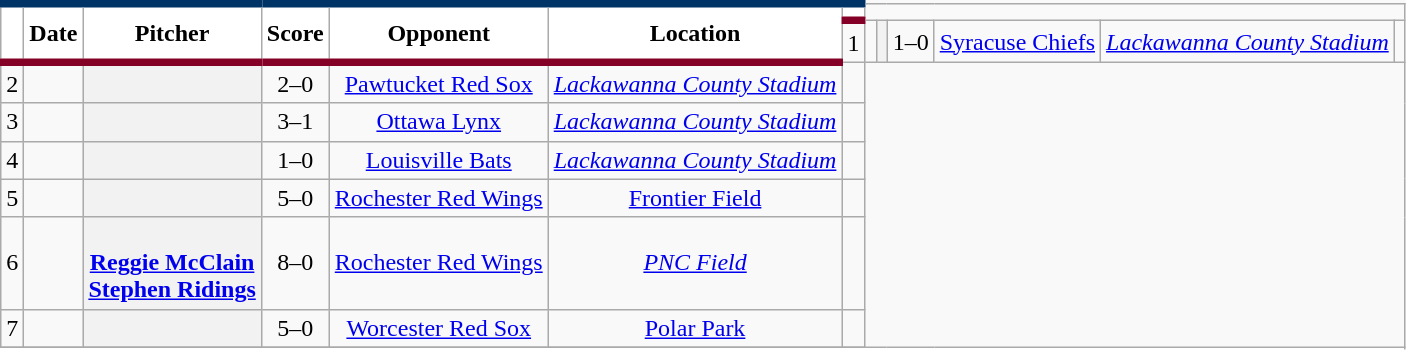<table class="wikitable sortable plainrowheaders" style="text-align:center">
<tr>
<th rowspan="2" scope="col" style="background-color:#ffffff; border-top:#003366 5px solid; border-bottom:#840026 5px solid; color:#000000"></th>
<th rowspan="2" scope="col" style="background-color:#ffffff; border-top:#003366 5px solid; border-bottom:#840026 5px solid; color:#000000">Date</th>
<th rowspan="2" scope="col" style="background-color:#ffffff; border-top:#003366 5px solid; border-bottom:#840026 5px solid; color:#000000">Pitcher</th>
<th rowspan="2" scope="col" style="background-color:#ffffff; border-top:#003366 5px solid; border-bottom:#840026 5px solid; color:#000000">Score</th>
<th rowspan="2" scope="col" style="background-color:#ffffff; border-top:#003366 5px solid; border-bottom:#840026 5px solid; color:#000000">Opponent</th>
<th rowspan="2" scope="col" style="background-color:#ffffff; border-top:#003366 5px solid; border-bottom:#840026 5px solid; color:#000000">Location</th>
<th class="unsortable" scope="col" style="background-color:#ffffff; border-top:#003366 5px solid; border-bottom:#840026 5px solid; color:#000000"></th>
</tr>
<tr>
<td>1</td>
<td></td>
<th scope="row" style="text-align:center"></th>
<td>1–0 </td>
<td><a href='#'>Syracuse Chiefs</a></td>
<td><em><a href='#'>Lackawanna County Stadium</a></em></td>
<td></td>
</tr>
<tr>
<td>2</td>
<td></td>
<th scope="row" style="text-align:center"></th>
<td>2–0 </td>
<td><a href='#'>Pawtucket Red Sox</a></td>
<td><em><a href='#'>Lackawanna County Stadium</a></em></td>
<td></td>
</tr>
<tr>
<td>3</td>
<td></td>
<th scope="row" style="text-align:center"></th>
<td>3–1 </td>
<td><a href='#'>Ottawa Lynx</a></td>
<td><em><a href='#'>Lackawanna County Stadium</a></em></td>
<td></td>
</tr>
<tr>
<td>4</td>
<td></td>
<th scope="row" style="text-align:center"></th>
<td>1–0 </td>
<td><a href='#'>Louisville Bats</a></td>
<td><em><a href='#'>Lackawanna County Stadium</a></em></td>
<td></td>
</tr>
<tr>
<td>5</td>
<td></td>
<th scope="row" style="text-align:center"></th>
<td>5–0</td>
<td><a href='#'>Rochester Red Wings</a></td>
<td><a href='#'>Frontier Field</a></td>
<td></td>
</tr>
<tr>
<td>6</td>
<td></td>
<th scope="row" style="text-align:center"> <br><a href='#'>Reggie McClain</a> <br><a href='#'>Stephen Ridings</a> </th>
<td>8–0</td>
<td><a href='#'>Rochester Red Wings</a></td>
<td><em><a href='#'>PNC Field</a></em></td>
<td></td>
</tr>
<tr>
<td>7</td>
<td></td>
<th scope="row" style="text-align:center"></th>
<td>5–0 </td>
<td><a href='#'>Worcester Red Sox</a></td>
<td><a href='#'>Polar Park</a></td>
<td></td>
</tr>
<tr>
</tr>
</table>
